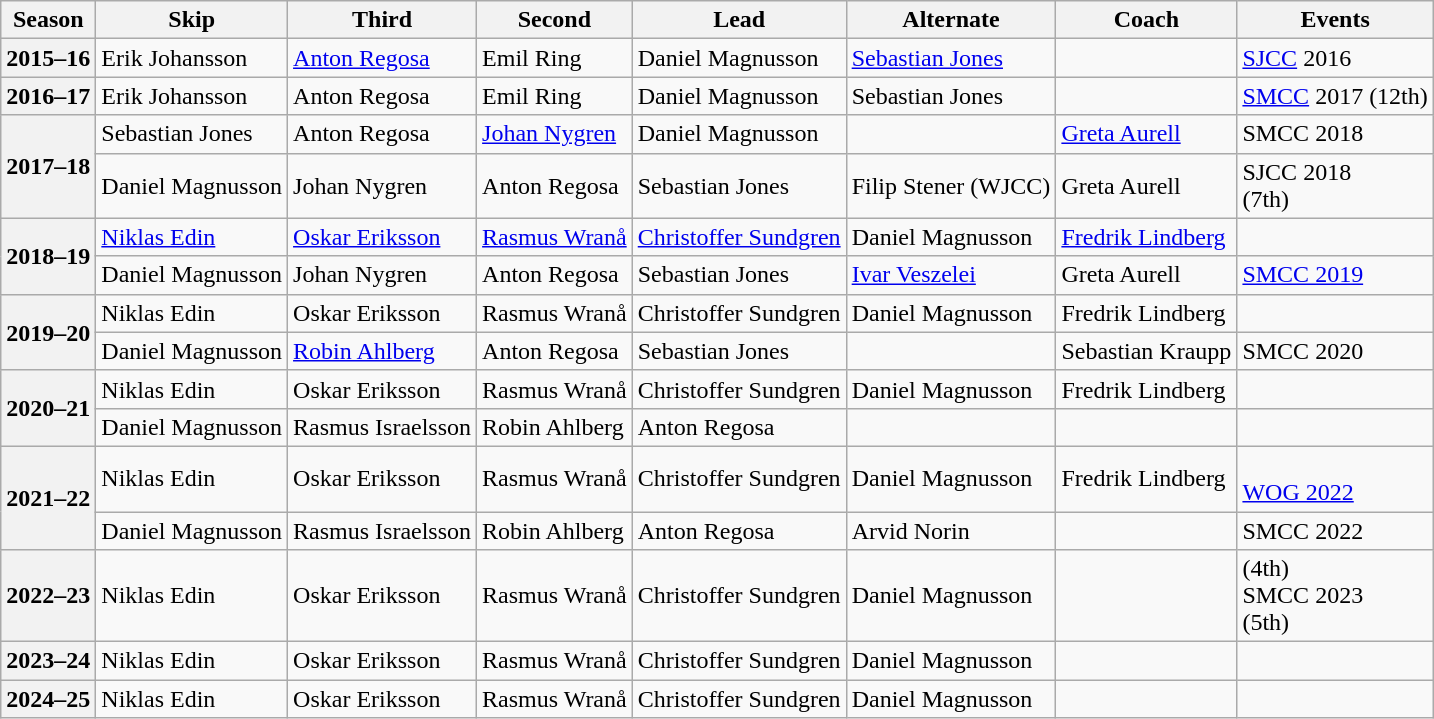<table class="wikitable">
<tr>
<th scope="col">Season</th>
<th scope="col">Skip</th>
<th scope="col">Third</th>
<th scope="col">Second</th>
<th scope="col">Lead</th>
<th scope="col">Alternate</th>
<th scope="col">Coach</th>
<th scope="col">Events</th>
</tr>
<tr>
<th scope="row">2015–16</th>
<td>Erik Johansson</td>
<td><a href='#'>Anton Regosa</a></td>
<td>Emil Ring</td>
<td>Daniel Magnusson</td>
<td><a href='#'>Sebastian Jones</a></td>
<td></td>
<td><a href='#'>SJCC</a> 2016 </td>
</tr>
<tr>
<th scope="row">2016–17</th>
<td>Erik Johansson</td>
<td>Anton Regosa</td>
<td>Emil Ring</td>
<td>Daniel Magnusson</td>
<td>Sebastian Jones</td>
<td></td>
<td><a href='#'>SMCC</a> 2017 (12th)</td>
</tr>
<tr>
<th scope="row" rowspan=2>2017–18</th>
<td>Sebastian Jones</td>
<td>Anton Regosa</td>
<td><a href='#'>Johan Nygren</a></td>
<td>Daniel Magnusson</td>
<td></td>
<td><a href='#'>Greta Aurell</a></td>
<td>SMCC 2018 </td>
</tr>
<tr>
<td>Daniel Magnusson</td>
<td>Johan Nygren</td>
<td>Anton Regosa</td>
<td>Sebastian Jones</td>
<td>Filip Stener (WJCC)</td>
<td>Greta Aurell</td>
<td>SJCC 2018 <br> (7th)</td>
</tr>
<tr>
<th scope="row" rowspan=2>2018–19</th>
<td><a href='#'>Niklas Edin</a></td>
<td><a href='#'>Oskar Eriksson</a></td>
<td><a href='#'>Rasmus Wranå</a></td>
<td><a href='#'>Christoffer Sundgren</a></td>
<td>Daniel Magnusson</td>
<td><a href='#'>Fredrik Lindberg</a></td>
<td> <br> </td>
</tr>
<tr>
<td>Daniel Magnusson</td>
<td>Johan Nygren</td>
<td>Anton Regosa</td>
<td>Sebastian Jones</td>
<td><a href='#'>Ivar Veszelei</a></td>
<td>Greta Aurell</td>
<td><a href='#'>SMCC 2019</a> </td>
</tr>
<tr>
<th scope="row" rowspan=2>2019–20</th>
<td>Niklas Edin</td>
<td>Oskar Eriksson</td>
<td>Rasmus Wranå</td>
<td>Christoffer Sundgren</td>
<td>Daniel Magnusson</td>
<td>Fredrik Lindberg</td>
<td> </td>
</tr>
<tr>
<td>Daniel Magnusson</td>
<td><a href='#'>Robin Ahlberg</a></td>
<td>Anton Regosa</td>
<td>Sebastian Jones</td>
<td></td>
<td>Sebastian Kraupp</td>
<td>SMCC 2020 </td>
</tr>
<tr>
<th scope="row" rowspan=2>2020–21</th>
<td>Niklas Edin</td>
<td>Oskar Eriksson</td>
<td>Rasmus Wranå</td>
<td>Christoffer Sundgren</td>
<td>Daniel Magnusson</td>
<td>Fredrik Lindberg</td>
<td> </td>
</tr>
<tr>
<td>Daniel Magnusson</td>
<td>Rasmus Israelsson</td>
<td>Robin Ahlberg</td>
<td>Anton Regosa</td>
<td></td>
<td></td>
<td></td>
</tr>
<tr>
<th scope="row" rowspan=2>2021–22</th>
<td>Niklas Edin</td>
<td>Oskar Eriksson</td>
<td>Rasmus Wranå</td>
<td>Christoffer Sundgren</td>
<td>Daniel Magnusson</td>
<td>Fredrik Lindberg</td>
<td> <br><a href='#'>WOG 2022</a> <br> </td>
</tr>
<tr>
<td>Daniel Magnusson</td>
<td>Rasmus Israelsson</td>
<td>Robin Ahlberg</td>
<td>Anton Regosa</td>
<td>Arvid Norin</td>
<td></td>
<td>SMCC 2022 </td>
</tr>
<tr>
<th scope="row">2022–23</th>
<td>Niklas Edin</td>
<td>Oskar Eriksson</td>
<td>Rasmus Wranå</td>
<td>Christoffer Sundgren</td>
<td>Daniel Magnusson</td>
<td></td>
<td> (4th) <br> SMCC 2023  <br>  (5th)</td>
</tr>
<tr>
<th scope="row">2023–24</th>
<td>Niklas Edin</td>
<td>Oskar Eriksson</td>
<td>Rasmus Wranå</td>
<td>Christoffer Sundgren</td>
<td>Daniel Magnusson</td>
<td></td>
<td>  <br>  </td>
</tr>
<tr>
<th scope="row">2024–25</th>
<td>Niklas Edin</td>
<td>Oskar Eriksson</td>
<td>Rasmus Wranå</td>
<td>Christoffer Sundgren</td>
<td>Daniel Magnusson</td>
<td></td>
<td></td>
</tr>
</table>
